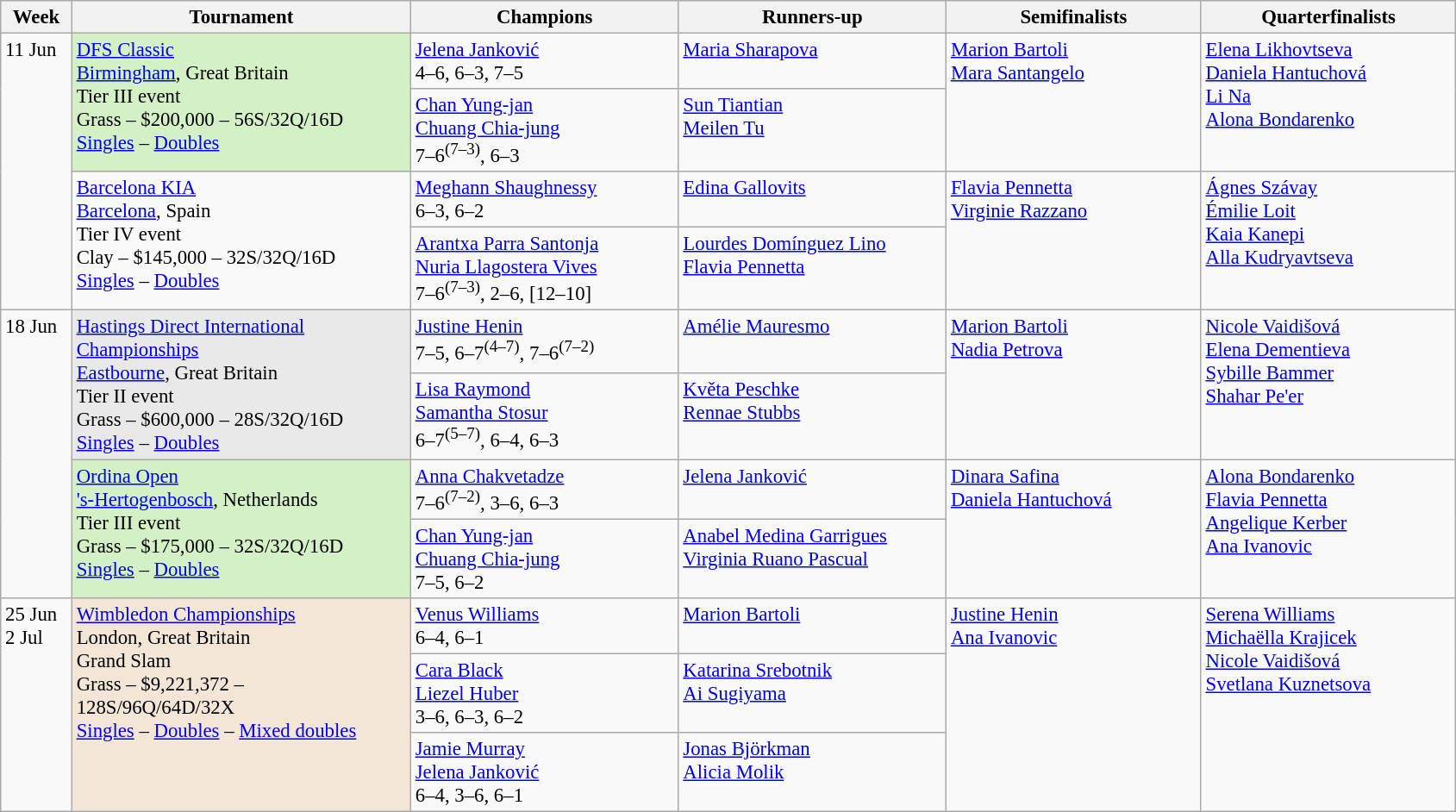<table class=wikitable style=font-size:95%>
<tr>
<th style="width:48px;">Week</th>
<th style="width:255px;">Tournament</th>
<th style="width:200px;">Champions</th>
<th style="width:200px;">Runners-up</th>
<th style="width:190px;">Semifinalists</th>
<th style="width:190px;">Quarterfinalists</th>
</tr>
<tr valign="top">
<td rowspan=4>11 Jun</td>
<td rowspan=2 bgcolor="#d4f1c5"><a href='#'>DFS Classic</a><br>  <a href='#'>Birmingham</a>, Great Britain <br>Tier III event <br> Grass – $200,000 – 56S/32Q/16D<br><a href='#'>Singles</a> – <a href='#'>Doubles</a></td>
<td> <a href='#'>Jelena Janković</a>  <br>  4–6,  6–3,  7–5</td>
<td> <a href='#'>Maria Sharapova</a></td>
<td rowspan=2> <a href='#'>Marion Bartoli</a><br> <a href='#'>Mara Santangelo</a></td>
<td rowspan=2> <a href='#'>Elena Likhovtseva</a><br> <a href='#'>Daniela Hantuchová</a><br> <a href='#'>Li Na</a><br> <a href='#'>Alona Bondarenko</a></td>
</tr>
<tr valign="top">
<td> <a href='#'>Chan Yung-jan</a> <br>  <a href='#'>Chuang Chia-jung</a> <br> 7–6<sup>(7–3)</sup>,  6–3</td>
<td> <a href='#'>Sun Tiantian</a> <br>  <a href='#'>Meilen Tu</a></td>
</tr>
<tr valign="top">
<td rowspan=2><a href='#'>Barcelona KIA</a><br> <a href='#'>Barcelona</a>, Spain <br>Tier IV event <br> Clay – $145,000 – 32S/32Q/16D<br><a href='#'>Singles</a> – <a href='#'>Doubles</a></td>
<td> <a href='#'>Meghann Shaughnessy</a> <br> 6–3,  6–2</td>
<td> <a href='#'>Edina Gallovits</a></td>
<td rowspan=2> <a href='#'>Flavia Pennetta</a><br> <a href='#'>Virginie Razzano</a></td>
<td rowspan=2> <a href='#'>Ágnes Szávay</a><br> <a href='#'>Émilie Loit</a><br> <a href='#'>Kaia Kanepi</a><br> <a href='#'>Alla Kudryavtseva</a></td>
</tr>
<tr valign="top">
<td> <a href='#'>Arantxa Parra Santonja</a> <br>  <a href='#'>Nuria Llagostera Vives</a>  <br> 7–6<sup>(7–3)</sup>, 2–6, [12–10]</td>
<td> <a href='#'>Lourdes Domínguez Lino</a> <br>  <a href='#'>Flavia Pennetta</a></td>
</tr>
<tr valign="top">
<td rowspan=4>18 Jun</td>
<td rowspan=2 bgcolor="#e9e9e9"><a href='#'>Hastings Direct International Championships</a><br> <a href='#'>Eastbourne</a>, Great Britain<br>Tier II event <br> Grass – $600,000 – 28S/32Q/16D<br><a href='#'>Singles</a> – <a href='#'>Doubles</a></td>
<td> <a href='#'>Justine Henin</a> <br> 7–5,  6–7<sup>(4–7)</sup>,  7–6<sup>(7–2)</sup></td>
<td> <a href='#'>Amélie Mauresmo</a></td>
<td rowspan=2> <a href='#'>Marion Bartoli</a><br> <a href='#'>Nadia Petrova</a></td>
<td rowspan=2> <a href='#'>Nicole Vaidišová</a><br> <a href='#'>Elena Dementieva</a><br> <a href='#'>Sybille Bammer</a><br> <a href='#'>Shahar Pe'er</a></td>
</tr>
<tr valign="top">
<td> <a href='#'>Lisa Raymond</a> <br>  <a href='#'>Samantha Stosur</a> <br> 6–7<sup>(5–7)</sup>,  6–4,  6–3</td>
<td> <a href='#'>Květa Peschke</a> <br>  <a href='#'>Rennae Stubbs</a></td>
</tr>
<tr valign="top">
<td rowspan=2 bgcolor="#d4f1c5"><a href='#'>Ordina Open</a><br> <a href='#'>'s-Hertogenbosch</a>, Netherlands <br>Tier III event <br> Grass – $175,000 – 32S/32Q/16D<br><a href='#'>Singles</a> – <a href='#'>Doubles</a></td>
<td> <a href='#'>Anna Chakvetadze</a> <br> 7–6<sup>(7–2)</sup>,  3–6,  6–3</td>
<td> <a href='#'>Jelena Janković</a></td>
<td rowspan=2> <a href='#'>Dinara Safina</a><br> <a href='#'>Daniela Hantuchová</a></td>
<td rowspan=2> <a href='#'>Alona Bondarenko</a><br> <a href='#'>Flavia Pennetta</a><br> <a href='#'>Angelique Kerber</a><br> <a href='#'>Ana Ivanovic</a></td>
</tr>
<tr valign="top">
<td> <a href='#'>Chan Yung-jan</a> <br>  <a href='#'>Chuang Chia-jung</a> <br> 7–5,  6–2</td>
<td> <a href='#'>Anabel Medina Garrigues</a> <br>  <a href='#'>Virginia Ruano Pascual</a></td>
</tr>
<tr valign="top">
<td rowspan=3>25 Jun<br>2 Jul</td>
<td rowspan=3 bgcolor=#F3E6D7><a href='#'>Wimbledon Championships</a> <br> London, Great Britain <br>Grand Slam<br> Grass – $9,221,372 – 128S/96Q/64D/32X<br><a href='#'>Singles</a> – <a href='#'>Doubles</a> – <a href='#'>Mixed doubles</a></td>
<td> <a href='#'>Venus Williams</a> <br>  6–4,  6–1</td>
<td> <a href='#'>Marion Bartoli</a></td>
<td rowspan=3> <a href='#'>Justine Henin</a><br> <a href='#'>Ana Ivanovic</a></td>
<td rowspan=3> <a href='#'>Serena Williams</a><br> <a href='#'>Michaëlla Krajicek</a><br> <a href='#'>Nicole Vaidišová</a><br> <a href='#'>Svetlana Kuznetsova</a></td>
</tr>
<tr valign="top">
<td> <a href='#'>Cara Black</a> <br>  <a href='#'>Liezel Huber</a> <br> 3–6,  6–3,  6–2</td>
<td> <a href='#'>Katarina Srebotnik</a> <br>  <a href='#'>Ai Sugiyama</a></td>
</tr>
<tr valign=top>
<td> <a href='#'>Jamie Murray</a> <br>  <a href='#'>Jelena Janković</a> <br> 6–4,  3–6,  6–1</td>
<td> <a href='#'>Jonas Björkman</a> <br>  <a href='#'>Alicia Molik</a></td>
</tr>
</table>
